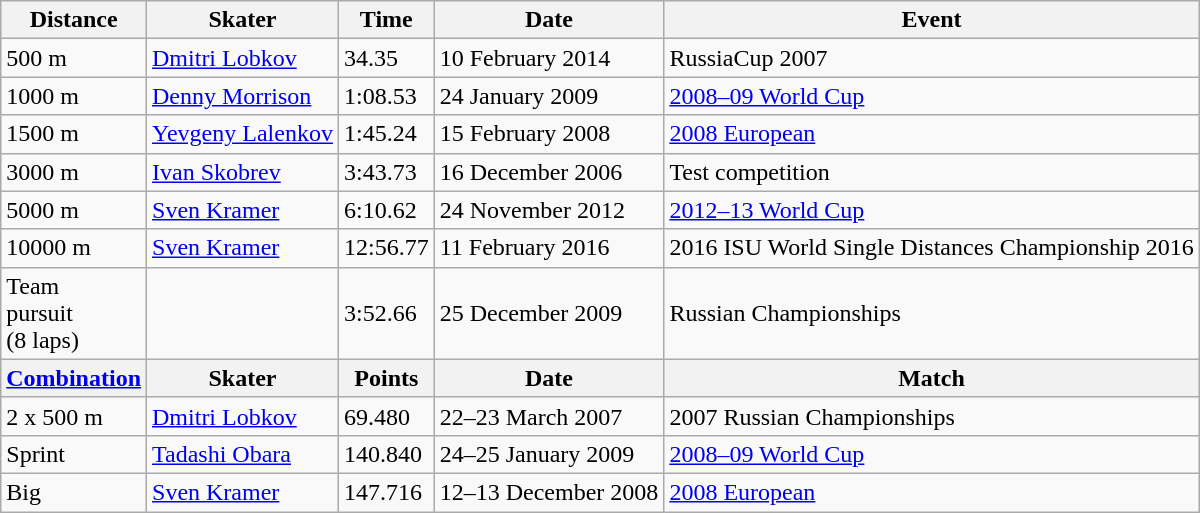<table class="wikitable">
<tr>
<th>Distance</th>
<th>Skater</th>
<th>Time</th>
<th>Date</th>
<th>Event</th>
</tr>
<tr>
<td>500 m</td>
<td> <a href='#'>Dmitri Lobkov</a></td>
<td>34.35</td>
<td>10 February 2014</td>
<td>RussiaCup 2007</td>
</tr>
<tr>
<td>1000 m</td>
<td> <a href='#'>Denny Morrison</a></td>
<td>1:08.53</td>
<td>24 January 2009</td>
<td><a href='#'>2008–09 World Cup</a></td>
</tr>
<tr>
<td>1500 m</td>
<td> <a href='#'>Yevgeny Lalenkov</a></td>
<td>1:45.24</td>
<td>15 February 2008</td>
<td><a href='#'>2008 European</a></td>
</tr>
<tr>
<td>3000 m</td>
<td> <a href='#'>Ivan Skobrev</a></td>
<td>3:43.73</td>
<td>16 December 2006</td>
<td>Test competition</td>
</tr>
<tr>
<td>5000 m</td>
<td> <a href='#'>Sven Kramer</a></td>
<td>6:10.62</td>
<td>24 November 2012</td>
<td><a href='#'>2012–13 World Cup</a></td>
</tr>
<tr>
<td>10000 m</td>
<td> <a href='#'>Sven Kramer</a></td>
<td>12:56.77</td>
<td>11 February 2016</td>
<td>2016 ISU World Single Distances Championship 2016</td>
</tr>
<tr>
<td>Team<br>pursuit<br>(8 laps)</td>
<td></td>
<td>3:52.66</td>
<td>25 December 2009</td>
<td>Russian Championships</td>
</tr>
<tr>
<th><a href='#'>Combination</a></th>
<th>Skater</th>
<th>Points</th>
<th>Date</th>
<th>Match</th>
</tr>
<tr>
<td>2 x 500 m</td>
<td> <a href='#'>Dmitri Lobkov</a></td>
<td>69.480</td>
<td>22–23 March 2007</td>
<td>2007 Russian Championships</td>
</tr>
<tr>
<td>Sprint</td>
<td> <a href='#'>Tadashi Obara</a></td>
<td>140.840</td>
<td>24–25 January 2009</td>
<td><a href='#'>2008–09 World Cup</a></td>
</tr>
<tr>
<td>Big</td>
<td> <a href='#'>Sven Kramer</a></td>
<td>147.716</td>
<td>12–13 December 2008</td>
<td><a href='#'>2008 European</a></td>
</tr>
</table>
